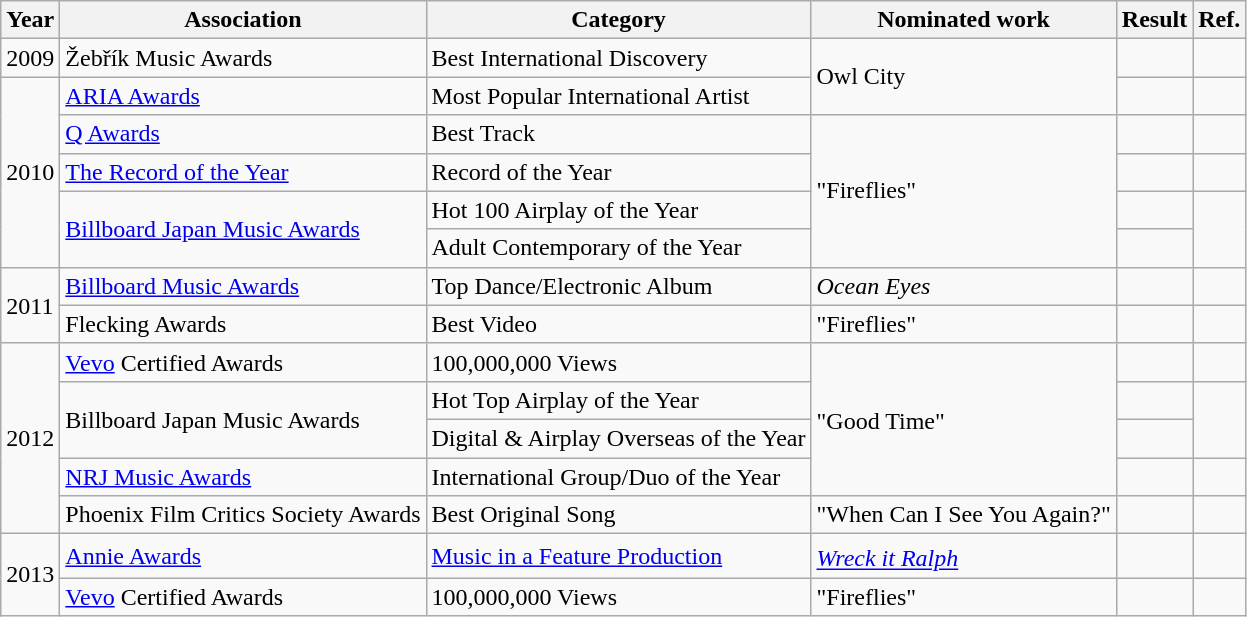<table class="wikitable sortable">
<tr>
<th>Year</th>
<th>Association</th>
<th>Category</th>
<th>Nominated work</th>
<th>Result</th>
<th>Ref.</th>
</tr>
<tr>
<td>2009</td>
<td>Žebřík Music Awards</td>
<td>Best International Discovery</td>
<td rowspan=2>Owl City</td>
<td></td>
<td style="text-align:center;"></td>
</tr>
<tr>
<td rowspan="5">2010</td>
<td><a href='#'>ARIA Awards</a></td>
<td>Most Popular International Artist</td>
<td></td>
<td style="text-align:center;"></td>
</tr>
<tr>
<td><a href='#'>Q Awards</a></td>
<td>Best Track</td>
<td rowspan=4>"Fireflies"</td>
<td></td>
<td style="text-align:center;"></td>
</tr>
<tr>
<td><a href='#'>The Record of the Year</a></td>
<td>Record of the Year</td>
<td></td>
<td style="text-align:center;"></td>
</tr>
<tr>
<td rowspan="2"><a href='#'>Billboard Japan Music Awards</a></td>
<td>Hot 100 Airplay of the Year</td>
<td></td>
<td style="text-align:center;" rowspan="2"></td>
</tr>
<tr>
<td>Adult Contemporary of the Year</td>
<td></td>
</tr>
<tr>
<td rowspan=2>2011</td>
<td><a href='#'>Billboard Music Awards</a></td>
<td>Top Dance/Electronic Album</td>
<td><em>Ocean Eyes</em></td>
<td></td>
<td style="text-align:center;"></td>
</tr>
<tr>
<td>Flecking Awards</td>
<td>Best Video</td>
<td>"Fireflies"</td>
<td></td>
<td style="text-align:center;"></td>
</tr>
<tr>
<td rowspan="5">2012</td>
<td><a href='#'>Vevo</a> Certified Awards</td>
<td>100,000,000 Views</td>
<td rowspan="4">"Good Time"<sup></sup></td>
<td></td>
<td style="text-align:center;"></td>
</tr>
<tr>
<td rowspan="2">Billboard Japan Music Awards</td>
<td>Hot Top Airplay of the Year</td>
<td></td>
<td rowspan=2 style="text-align:center;"></td>
</tr>
<tr>
<td>Digital & Airplay Overseas of the Year</td>
<td></td>
</tr>
<tr>
<td><a href='#'>NRJ Music Awards</a></td>
<td>International Group/Duo of the Year</td>
<td></td>
<td style="text-align:center;"></td>
</tr>
<tr>
<td>Phoenix Film Critics Society Awards</td>
<td>Best Original Song</td>
<td>"When Can I See You Again?"</td>
<td></td>
<td style="text-align:center;"></td>
</tr>
<tr>
<td rowspan="2">2013</td>
<td><a href='#'>Annie Awards</a></td>
<td><a href='#'>Music in a Feature Production</a></td>
<td><em><a href='#'>Wreck it Ralph</a></em><sup></sup></td>
<td></td>
<td style="text-align:center;"></td>
</tr>
<tr>
<td><a href='#'>Vevo</a> Certified Awards</td>
<td>100,000,000 Views</td>
<td>"Fireflies"</td>
<td></td>
<td style="text-align:center;"></td>
</tr>
</table>
